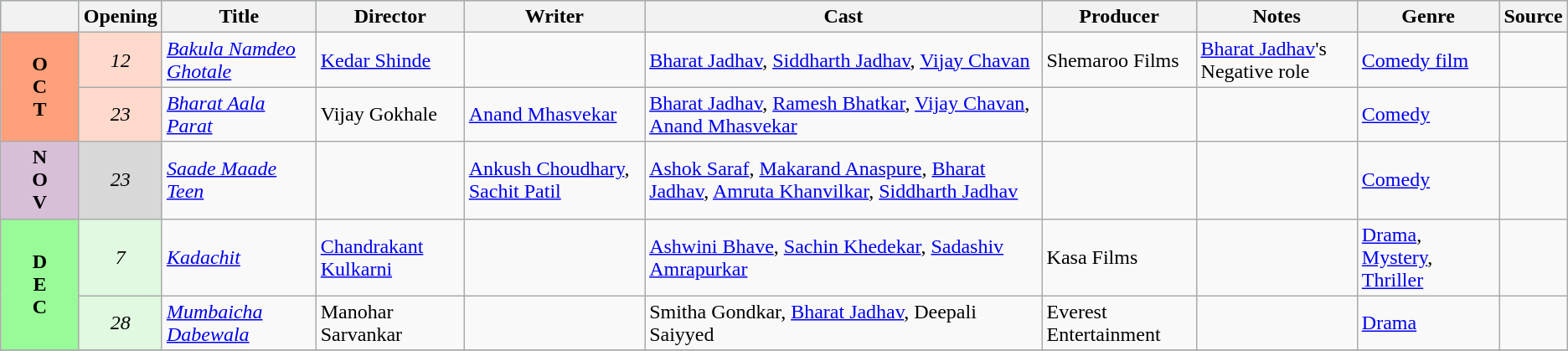<table class="wikitable">
<tr style="background:#b0e0e6; text-align:center;">
<th style="width:5%; colspan="2"></th>
<th>Opening</th>
<th>Title</th>
<th>Director</th>
<th>Writer</th>
<th>Cast</th>
<th>Producer</th>
<th>Notes</th>
<th>Genre</th>
<th>Source</th>
</tr>
<tr>
<td rowspan="2" style="text-align:center; background:#ffa07a;"><strong>O<br>C<br>T</strong></td>
<td rowspan="1" style="text-align:center; background:#ffdacc;"><em>12</em></td>
<td><em><a href='#'>Bakula Namdeo Ghotale</a></em></td>
<td><a href='#'>Kedar Shinde</a></td>
<td></td>
<td><a href='#'>Bharat Jadhav</a>, <a href='#'>Siddharth Jadhav</a>, <a href='#'>Vijay Chavan</a></td>
<td>Shemaroo Films</td>
<td><a href='#'>Bharat Jadhav</a>'s Negative role</td>
<td><a href='#'>Comedy film</a></td>
<td></td>
</tr>
<tr>
<td rowspan="1" style="text-align:center; background:#ffdacc;"><em>23</em></td>
<td><em><a href='#'>Bharat Aala Parat</a></em></td>
<td>Vijay Gokhale</td>
<td><a href='#'>Anand Mhasvekar</a></td>
<td><a href='#'>Bharat Jadhav</a>, <a href='#'>Ramesh Bhatkar</a>, <a href='#'>Vijay Chavan</a>, <a href='#'>Anand Mhasvekar</a></td>
<td></td>
<td></td>
<td><a href='#'>Comedy</a></td>
<td></td>
</tr>
<tr>
<td rowspan="1" style="text-align:center; background:thistle;"><strong>N<br>O<br>V</strong></td>
<td rowspan="1" style="text-align:center; background:#d8d8d8;"><em>23</em></td>
<td><em><a href='#'>Saade Maade Teen</a></em></td>
<td></td>
<td><a href='#'>Ankush Choudhary</a>, <a href='#'>Sachit Patil</a></td>
<td><a href='#'>Ashok Saraf</a>, <a href='#'>Makarand Anaspure</a>, <a href='#'>Bharat Jadhav</a>, <a href='#'>Amruta Khanvilkar</a>, <a href='#'>Siddharth Jadhav</a></td>
<td></td>
<td></td>
<td><a href='#'>Comedy</a></td>
<td></td>
</tr>
<tr>
<td rowspan="2" style="text-align:center; background:#98fb98;"><strong>D<br>E<br>C</strong></td>
<td rowspan="1" style="text-align:center; background:#e0f9e0;"><em>7</em></td>
<td><em><a href='#'>Kadachit</a></em></td>
<td><a href='#'>Chandrakant Kulkarni</a></td>
<td></td>
<td><a href='#'>Ashwini Bhave</a>, <a href='#'>Sachin Khedekar</a>, <a href='#'>Sadashiv Amrapurkar</a></td>
<td>Kasa Films</td>
<td></td>
<td><a href='#'>Drama</a>, <a href='#'>Mystery</a>, <a href='#'>Thriller</a></td>
<td></td>
</tr>
<tr>
<td rowspan="1" style="text-align:center; background:#e0f9e0;"><em>28</em></td>
<td><em><a href='#'>Mumbaicha Dabewala</a></em></td>
<td>Manohar Sarvankar</td>
<td></td>
<td>Smitha Gondkar, <a href='#'>Bharat Jadhav</a>, Deepali Saiyyed</td>
<td>Everest Entertainment</td>
<td></td>
<td><a href='#'>Drama</a></td>
<td></td>
</tr>
<tr>
</tr>
</table>
